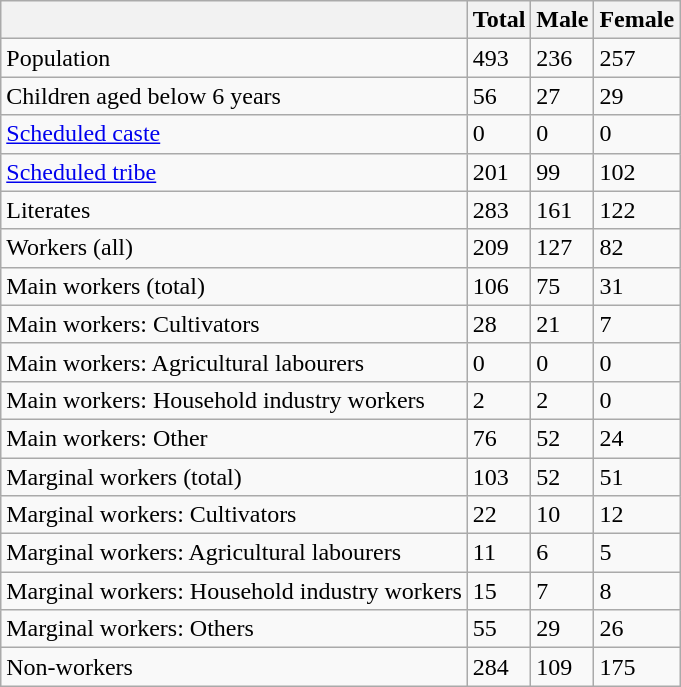<table class="wikitable sortable mw-collapsible">
<tr>
<th></th>
<th>Total</th>
<th>Male</th>
<th>Female</th>
</tr>
<tr>
<td>Population</td>
<td>493</td>
<td>236</td>
<td>257</td>
</tr>
<tr>
<td>Children aged below 6 years</td>
<td>56</td>
<td>27</td>
<td>29</td>
</tr>
<tr>
<td><a href='#'>Scheduled caste</a></td>
<td>0</td>
<td>0</td>
<td>0</td>
</tr>
<tr>
<td><a href='#'>Scheduled tribe</a></td>
<td>201</td>
<td>99</td>
<td>102</td>
</tr>
<tr>
<td>Literates</td>
<td>283</td>
<td>161</td>
<td>122</td>
</tr>
<tr>
<td>Workers (all)</td>
<td>209</td>
<td>127</td>
<td>82</td>
</tr>
<tr>
<td>Main workers (total)</td>
<td>106</td>
<td>75</td>
<td>31</td>
</tr>
<tr>
<td>Main workers: Cultivators</td>
<td>28</td>
<td>21</td>
<td>7</td>
</tr>
<tr>
<td>Main workers: Agricultural labourers</td>
<td>0</td>
<td>0</td>
<td>0</td>
</tr>
<tr>
<td>Main workers: Household industry workers</td>
<td>2</td>
<td>2</td>
<td>0</td>
</tr>
<tr>
<td>Main workers: Other</td>
<td>76</td>
<td>52</td>
<td>24</td>
</tr>
<tr>
<td>Marginal workers (total)</td>
<td>103</td>
<td>52</td>
<td>51</td>
</tr>
<tr>
<td>Marginal workers: Cultivators</td>
<td>22</td>
<td>10</td>
<td>12</td>
</tr>
<tr>
<td>Marginal workers: Agricultural labourers</td>
<td>11</td>
<td>6</td>
<td>5</td>
</tr>
<tr>
<td>Marginal workers: Household industry workers</td>
<td>15</td>
<td>7</td>
<td>8</td>
</tr>
<tr>
<td>Marginal workers: Others</td>
<td>55</td>
<td>29</td>
<td>26</td>
</tr>
<tr>
<td>Non-workers</td>
<td>284</td>
<td>109</td>
<td>175</td>
</tr>
</table>
